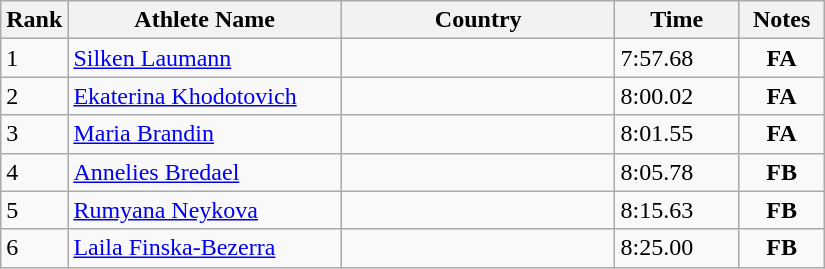<table class="wikitable">
<tr>
<th width=25>Rank</th>
<th width=175>Athlete Name</th>
<th width=175>Country</th>
<th width=75>Time</th>
<th width=50>Notes</th>
</tr>
<tr>
<td>1</td>
<td><a href='#'>Silken Laumann</a></td>
<td></td>
<td>7:57.68</td>
<td align=center><strong>FA</strong></td>
</tr>
<tr>
<td>2</td>
<td><a href='#'>Ekaterina Khodotovich</a></td>
<td></td>
<td>8:00.02</td>
<td align=center><strong>FA</strong></td>
</tr>
<tr>
<td>3</td>
<td><a href='#'>Maria Brandin</a></td>
<td></td>
<td>8:01.55</td>
<td align=center><strong>FA</strong></td>
</tr>
<tr>
<td>4</td>
<td><a href='#'>Annelies Bredael</a></td>
<td></td>
<td>8:05.78</td>
<td align=center><strong>FB</strong></td>
</tr>
<tr>
<td>5</td>
<td><a href='#'>Rumyana Neykova</a></td>
<td></td>
<td>8:15.63</td>
<td align=center><strong>FB</strong></td>
</tr>
<tr>
<td>6</td>
<td><a href='#'>Laila Finska-Bezerra</a></td>
<td></td>
<td>8:25.00</td>
<td align=center><strong>FB</strong></td>
</tr>
</table>
